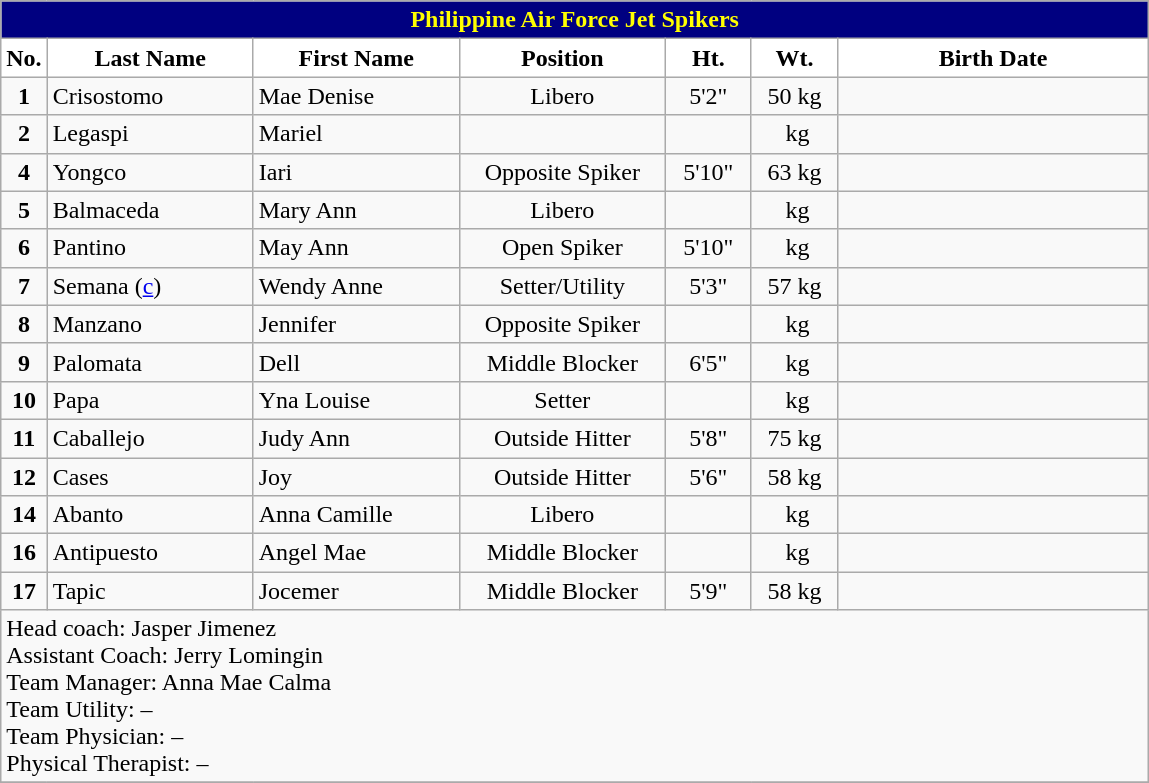<table class="wikitable"  style="text-align:center;">
<tr>
<th colspan="8" style= "background: #000080; color: yellow; text-align: center"><strong>Philippine Air Force Jet Spikers</strong></th>
</tr>
<tr>
<th width=3px style="background: white; color: black; text-align: center"><strong>No.</strong></th>
<th width=130px style="background: white; color: black">Last Name</th>
<th width=130px style="background: white; color: black">First Name</th>
<th width=130px style="background: white; color: black">Position</th>
<th width=50px style="background: white; color: black">Ht.</th>
<th width=50px style="background: white; color: black">Wt.</th>
<th width=200px style="background: white; color: black">Birth Date</th>
</tr>
<tr>
<td><strong>1</strong></td>
<td style="text-align: left">Crisostomo</td>
<td style="text-align: left">Mae Denise</td>
<td>Libero</td>
<td>5'2"</td>
<td>50 kg</td>
<td></td>
</tr>
<tr>
<td><strong>2</strong></td>
<td style="text-align: left">Legaspi</td>
<td style="text-align: left">Mariel</td>
<td></td>
<td></td>
<td> kg</td>
<td></td>
</tr>
<tr>
<td><strong>4</strong></td>
<td style="text-align: left">Yongco</td>
<td style="text-align: left">Iari</td>
<td>Opposite Spiker</td>
<td>5'10"</td>
<td>63 kg</td>
<td></td>
</tr>
<tr>
<td><strong>5</strong></td>
<td style="text-align: left">Balmaceda</td>
<td style="text-align: left">Mary Ann</td>
<td>Libero</td>
<td></td>
<td> kg</td>
<td></td>
</tr>
<tr>
<td><strong>6</strong></td>
<td style="text-align: left">Pantino</td>
<td style="text-align: left">May Ann</td>
<td>Open Spiker</td>
<td>5'10"</td>
<td> kg</td>
<td></td>
</tr>
<tr>
<td><strong>7</strong></td>
<td style="text-align: left">Semana (<a href='#'>c</a>)</td>
<td style="text-align: left">Wendy Anne</td>
<td>Setter/Utility</td>
<td>5'3"</td>
<td>57 kg</td>
<td></td>
</tr>
<tr>
<td><strong>8</strong></td>
<td style="text-align: left">Manzano</td>
<td style="text-align: left">Jennifer</td>
<td>Opposite Spiker</td>
<td></td>
<td> kg</td>
<td></td>
</tr>
<tr>
<td><strong>9</strong></td>
<td style="text-align: left">Palomata</td>
<td style="text-align: left">Dell</td>
<td>Middle Blocker</td>
<td>6'5"</td>
<td> kg</td>
<td></td>
</tr>
<tr>
<td><strong>10</strong></td>
<td style="text-align: left">Papa</td>
<td style="text-align: left">Yna Louise</td>
<td>Setter</td>
<td></td>
<td> kg</td>
<td></td>
</tr>
<tr>
<td><strong>11</strong></td>
<td style="text-align: left">Caballejo</td>
<td style="text-align: left">Judy Ann</td>
<td>Outside Hitter</td>
<td>5'8"</td>
<td>75 kg</td>
<td></td>
</tr>
<tr>
<td><strong>12</strong></td>
<td style="text-align: left">Cases</td>
<td style="text-align: left">Joy</td>
<td>Outside Hitter</td>
<td>5'6"</td>
<td>58 kg</td>
<td></td>
</tr>
<tr>
<td><strong>14</strong></td>
<td style="text-align: left">Abanto</td>
<td style="text-align: left">Anna Camille</td>
<td>Libero</td>
<td></td>
<td> kg</td>
<td></td>
</tr>
<tr>
<td><strong>16</strong></td>
<td style="text-align: left">Antipuesto</td>
<td style="text-align: left">Angel Mae</td>
<td>Middle Blocker</td>
<td></td>
<td> kg</td>
<td></td>
</tr>
<tr>
<td><strong>17</strong></td>
<td style="text-align: left">Tapic</td>
<td style="text-align: left">Jocemer</td>
<td>Middle Blocker</td>
<td>5'9"</td>
<td>58 kg</td>
<td></td>
</tr>
<tr>
<td colspan="8" style="text-align: left">Head coach:  Jasper Jimenez<br> Assistant Coach:  Jerry Lomingin<br> Team Manager:  Anna Mae Calma<br> Team Utility: – <br> Team Physician: – <br> Physical Therapist: –</td>
</tr>
<tr>
</tr>
</table>
